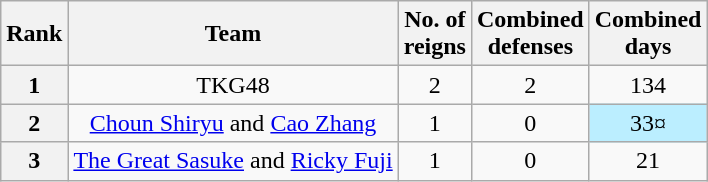<table class="wikitable sortable" style="text-align: center">
<tr>
<th>Rank</th>
<th>Team</th>
<th data-sort-type="number">No. of<br>reigns</th>
<th data-sort-type="number">Combined<br>defenses</th>
<th data-sort-type="number">Combined<br>days</th>
</tr>
<tr>
<th>1</th>
<td>TKG48<br></td>
<td>2</td>
<td>2</td>
<td>134</td>
</tr>
<tr>
<th>2</th>
<td><a href='#'>Choun Shiryu</a> and <a href='#'>Cao Zhang</a></td>
<td>1</td>
<td>0</td>
<td style="background-color:#bbeeff">33¤</td>
</tr>
<tr>
<th>3</th>
<td><a href='#'>The Great Sasuke</a> and <a href='#'>Ricky Fuji</a></td>
<td>1</td>
<td>0</td>
<td>21</td>
</tr>
</table>
